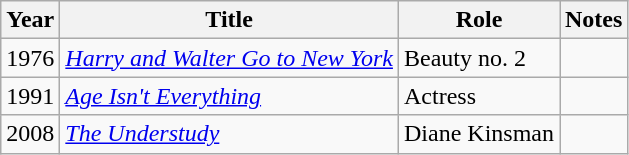<table class="wikitable sortable">
<tr>
<th>Year</th>
<th>Title</th>
<th>Role</th>
<th class="unsortable">Notes</th>
</tr>
<tr>
<td>1976</td>
<td><em><a href='#'>Harry and Walter Go to New York</a></em></td>
<td>Beauty no. 2</td>
<td></td>
</tr>
<tr>
<td>1991</td>
<td><em><a href='#'>Age Isn't Everything</a></em></td>
<td>Actress</td>
<td></td>
</tr>
<tr>
<td>2008</td>
<td><em><a href='#'>The Understudy</a></em></td>
<td>Diane Kinsman</td>
<td></td>
</tr>
</table>
